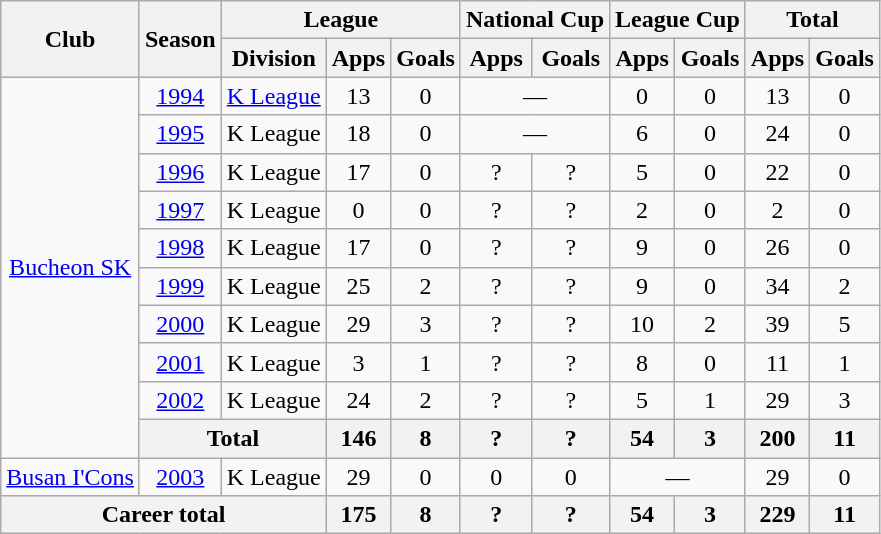<table class="wikitable" style="text-align:center">
<tr>
<th rowspan=2>Club</th>
<th rowspan=2>Season</th>
<th colspan=3>League</th>
<th colspan=2>National Cup</th>
<th colspan=2>League Cup</th>
<th colspan=2>Total</th>
</tr>
<tr>
<th>Division</th>
<th>Apps</th>
<th>Goals</th>
<th>Apps</th>
<th>Goals</th>
<th>Apps</th>
<th>Goals</th>
<th>Apps</th>
<th>Goals</th>
</tr>
<tr>
<td rowspan="10"><a href='#'>Bucheon SK</a></td>
<td><a href='#'>1994</a></td>
<td><a href='#'>K League</a></td>
<td>13</td>
<td>0</td>
<td colspan="2">—</td>
<td>0</td>
<td>0</td>
<td>13</td>
<td>0</td>
</tr>
<tr>
<td><a href='#'>1995</a></td>
<td>K League</td>
<td>18</td>
<td>0</td>
<td colspan="2">—</td>
<td>6</td>
<td>0</td>
<td>24</td>
<td>0</td>
</tr>
<tr>
<td><a href='#'>1996</a></td>
<td>K League</td>
<td>17</td>
<td>0</td>
<td>?</td>
<td>?</td>
<td>5</td>
<td>0</td>
<td>22</td>
<td>0</td>
</tr>
<tr>
<td><a href='#'>1997</a></td>
<td>K League</td>
<td>0</td>
<td>0</td>
<td>?</td>
<td>?</td>
<td>2</td>
<td>0</td>
<td>2</td>
<td>0</td>
</tr>
<tr>
<td><a href='#'>1998</a></td>
<td>K League</td>
<td>17</td>
<td>0</td>
<td>?</td>
<td>?</td>
<td>9</td>
<td>0</td>
<td>26</td>
<td>0</td>
</tr>
<tr>
<td><a href='#'>1999</a></td>
<td>K League</td>
<td>25</td>
<td>2</td>
<td>?</td>
<td>?</td>
<td>9</td>
<td>0</td>
<td>34</td>
<td>2</td>
</tr>
<tr>
<td><a href='#'>2000</a></td>
<td>K League</td>
<td>29</td>
<td>3</td>
<td>?</td>
<td>?</td>
<td>10</td>
<td>2</td>
<td>39</td>
<td>5</td>
</tr>
<tr>
<td><a href='#'>2001</a></td>
<td>K League</td>
<td>3</td>
<td>1</td>
<td>?</td>
<td>?</td>
<td>8</td>
<td>0</td>
<td>11</td>
<td>1</td>
</tr>
<tr>
<td><a href='#'>2002</a></td>
<td>K League</td>
<td>24</td>
<td>2</td>
<td>?</td>
<td>?</td>
<td>5</td>
<td>1</td>
<td>29</td>
<td>3</td>
</tr>
<tr>
<th colspan=2>Total</th>
<th>146</th>
<th>8</th>
<th>?</th>
<th>?</th>
<th>54</th>
<th>3</th>
<th>200</th>
<th>11</th>
</tr>
<tr>
<td><a href='#'>Busan I'Cons</a></td>
<td><a href='#'>2003</a></td>
<td>K League</td>
<td>29</td>
<td>0</td>
<td>0</td>
<td>0</td>
<td colspan="2">—</td>
<td>29</td>
<td>0</td>
</tr>
<tr>
<th colspan=3>Career total</th>
<th>175</th>
<th>8</th>
<th>?</th>
<th>?</th>
<th>54</th>
<th>3</th>
<th>229</th>
<th>11</th>
</tr>
</table>
